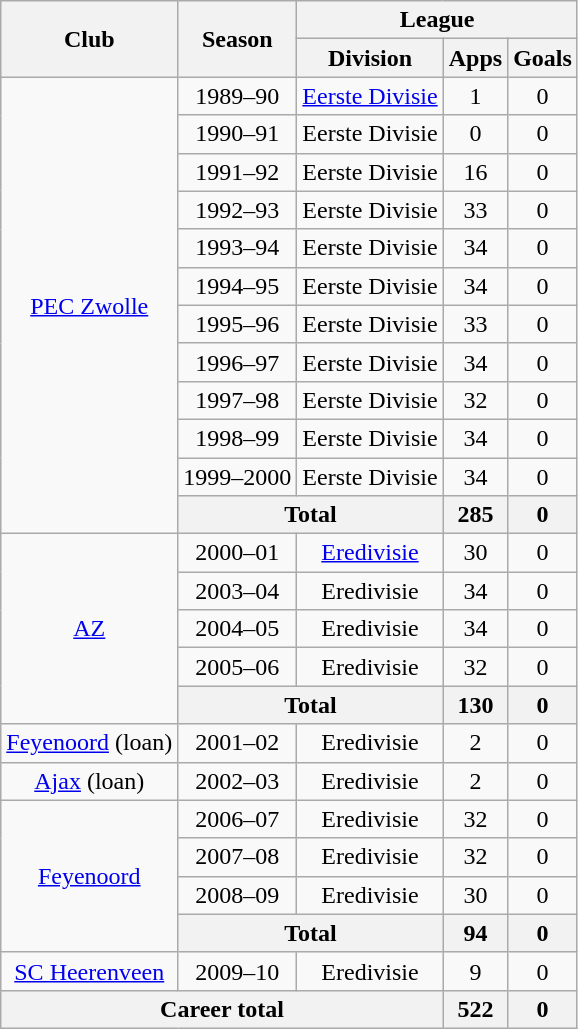<table class="wikitable" style="text-align: center">
<tr>
<th rowspan="2">Club</th>
<th rowspan="2">Season</th>
<th colspan="3">League</th>
</tr>
<tr>
<th>Division</th>
<th>Apps</th>
<th>Goals</th>
</tr>
<tr>
<td rowspan="12"><a href='#'>PEC Zwolle</a></td>
<td>1989–90</td>
<td><a href='#'>Eerste Divisie</a></td>
<td>1</td>
<td>0</td>
</tr>
<tr>
<td>1990–91</td>
<td>Eerste Divisie</td>
<td>0</td>
<td>0</td>
</tr>
<tr>
<td>1991–92</td>
<td>Eerste Divisie</td>
<td>16</td>
<td>0</td>
</tr>
<tr>
<td>1992–93</td>
<td>Eerste Divisie</td>
<td>33</td>
<td>0</td>
</tr>
<tr>
<td>1993–94</td>
<td>Eerste Divisie</td>
<td>34</td>
<td>0</td>
</tr>
<tr>
<td>1994–95</td>
<td>Eerste Divisie</td>
<td>34</td>
<td>0</td>
</tr>
<tr>
<td>1995–96</td>
<td>Eerste Divisie</td>
<td>33</td>
<td>0</td>
</tr>
<tr>
<td>1996–97</td>
<td>Eerste Divisie</td>
<td>34</td>
<td>0</td>
</tr>
<tr>
<td>1997–98</td>
<td>Eerste Divisie</td>
<td>32</td>
<td>0</td>
</tr>
<tr>
<td>1998–99</td>
<td>Eerste Divisie</td>
<td>34</td>
<td>0</td>
</tr>
<tr>
<td>1999–2000</td>
<td>Eerste Divisie</td>
<td>34</td>
<td>0</td>
</tr>
<tr>
<th colspan="2">Total</th>
<th>285</th>
<th>0</th>
</tr>
<tr>
<td rowspan="5"><a href='#'>AZ</a></td>
<td>2000–01</td>
<td><a href='#'>Eredivisie</a></td>
<td>30</td>
<td>0</td>
</tr>
<tr>
<td>2003–04</td>
<td>Eredivisie</td>
<td>34</td>
<td>0</td>
</tr>
<tr>
<td>2004–05</td>
<td>Eredivisie</td>
<td>34</td>
<td>0</td>
</tr>
<tr>
<td>2005–06</td>
<td>Eredivisie</td>
<td>32</td>
<td>0</td>
</tr>
<tr>
<th colspan="2">Total</th>
<th>130</th>
<th>0</th>
</tr>
<tr>
<td><a href='#'>Feyenoord</a> (loan)</td>
<td>2001–02</td>
<td>Eredivisie</td>
<td>2</td>
<td>0</td>
</tr>
<tr>
<td><a href='#'>Ajax</a> (loan)</td>
<td>2002–03</td>
<td>Eredivisie</td>
<td>2</td>
<td>0</td>
</tr>
<tr>
<td rowspan="4"><a href='#'>Feyenoord</a></td>
<td>2006–07</td>
<td>Eredivisie</td>
<td>32</td>
<td>0</td>
</tr>
<tr>
<td>2007–08</td>
<td>Eredivisie</td>
<td>32</td>
<td>0</td>
</tr>
<tr>
<td>2008–09</td>
<td>Eredivisie</td>
<td>30</td>
<td>0</td>
</tr>
<tr>
<th colspan="2">Total</th>
<th>94</th>
<th>0</th>
</tr>
<tr>
<td><a href='#'>SC Heerenveen</a></td>
<td>2009–10</td>
<td>Eredivisie</td>
<td>9</td>
<td>0</td>
</tr>
<tr>
<th colspan="3">Career total</th>
<th>522</th>
<th>0</th>
</tr>
</table>
